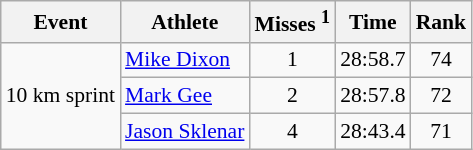<table class="wikitable" style="font-size:90%">
<tr>
<th>Event</th>
<th>Athlete</th>
<th>Misses <sup>1</sup></th>
<th>Time</th>
<th>Rank</th>
</tr>
<tr>
<td rowspan="3">10 km sprint</td>
<td><a href='#'>Mike Dixon</a></td>
<td align="center">1</td>
<td align="center">28:58.7</td>
<td align="center">74</td>
</tr>
<tr>
<td><a href='#'>Mark Gee</a></td>
<td align="center">2</td>
<td align="center">28:57.8</td>
<td align="center">72</td>
</tr>
<tr>
<td><a href='#'>Jason Sklenar</a></td>
<td align="center">4</td>
<td align="center">28:43.4</td>
<td align="center">71</td>
</tr>
</table>
